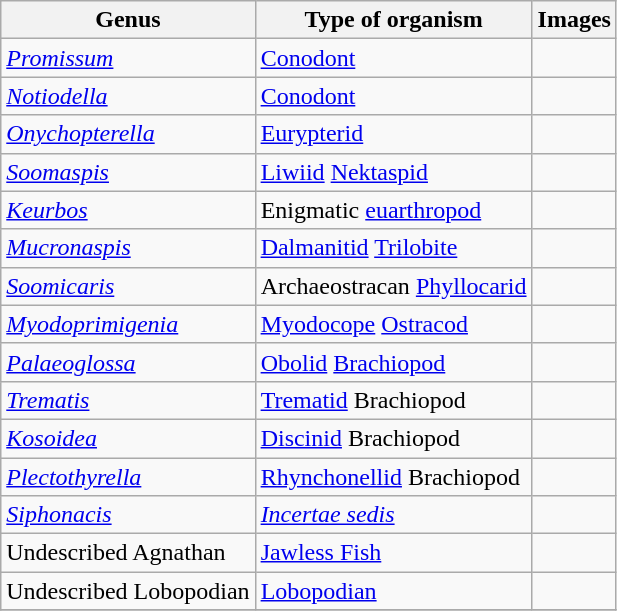<table class="wikitable">
<tr>
<th>Genus</th>
<th>Type of organism</th>
<th>Images</th>
</tr>
<tr>
<td><em><a href='#'>Promissum</a></em></td>
<td><a href='#'>Conodont</a></td>
<td></td>
</tr>
<tr>
<td><em><a href='#'>Notiodella</a></em></td>
<td><a href='#'>Conodont</a></td>
<td></td>
</tr>
<tr>
<td><em><a href='#'>Onychopterella</a></em></td>
<td><a href='#'>Eurypterid</a></td>
<td></td>
</tr>
<tr>
<td><em><a href='#'>Soomaspis</a></em></td>
<td><a href='#'>Liwiid</a> <a href='#'>Nektaspid</a></td>
<td></td>
</tr>
<tr>
<td><em><a href='#'>Keurbos</a></em></td>
<td>Enigmatic <a href='#'>euarthropod</a></td>
<td></td>
</tr>
<tr>
<td><em><a href='#'>Mucronaspis</a></em></td>
<td><a href='#'>Dalmanitid</a> <a href='#'>Trilobite</a></td>
<td></td>
</tr>
<tr>
<td><em><a href='#'>Soomicaris</a></em></td>
<td>Archaeostracan <a href='#'>Phyllocarid</a></td>
<td></td>
</tr>
<tr>
<td><em><a href='#'>Myodoprimigenia</a></em></td>
<td><a href='#'>Myodocope</a> <a href='#'>Ostracod</a></td>
<td></td>
</tr>
<tr>
<td><em><a href='#'>Palaeoglossa</a></em></td>
<td><a href='#'>Obolid</a> <a href='#'>Brachiopod</a></td>
<td></td>
</tr>
<tr>
<td><em><a href='#'>Trematis</a></em></td>
<td><a href='#'>Trematid</a> Brachiopod</td>
<td></td>
</tr>
<tr>
<td><em><a href='#'>Kosoidea</a></em></td>
<td><a href='#'>Discinid</a> Brachiopod</td>
<td></td>
</tr>
<tr>
<td><em><a href='#'>Plectothyrella</a></em></td>
<td><a href='#'>Rhynchonellid</a> Brachiopod</td>
<td></td>
</tr>
<tr>
<td><em><a href='#'>Siphonacis</a></em></td>
<td><em><a href='#'>Incertae sedis</a></em></td>
<td></td>
</tr>
<tr>
<td>Undescribed Agnathan</td>
<td><a href='#'>Jawless Fish</a></td>
<td></td>
</tr>
<tr>
<td>Undescribed Lobopodian </td>
<td><a href='#'>Lobopodian</a></td>
<td></td>
</tr>
<tr>
</tr>
</table>
